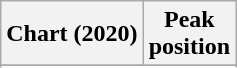<table class="wikitable sortable plainrowheaders" style="text-align:center">
<tr>
<th scope="col">Chart (2020)</th>
<th scope="col">Peak<br>position</th>
</tr>
<tr>
</tr>
<tr>
</tr>
<tr>
</tr>
<tr>
</tr>
<tr>
</tr>
</table>
